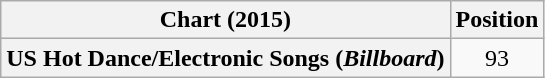<table class="wikitable plainrowheaders" style="text-align:center">
<tr>
<th>Chart (2015)</th>
<th>Position</th>
</tr>
<tr>
<th scope="row">US Hot Dance/Electronic Songs (<em>Billboard</em>)</th>
<td>93</td>
</tr>
</table>
